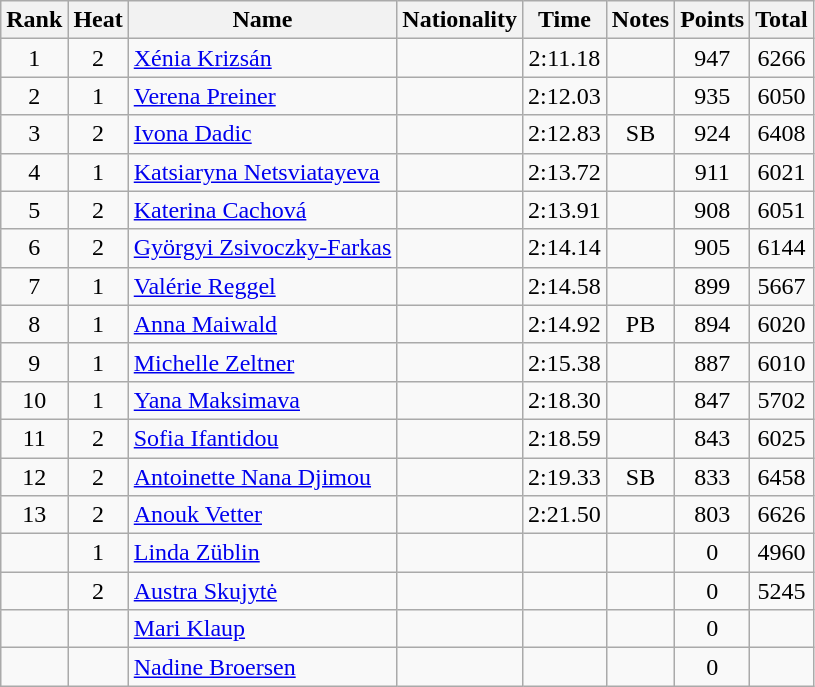<table class="wikitable sortable" style="text-align:center">
<tr>
<th>Rank</th>
<th>Heat</th>
<th>Name</th>
<th>Nationality</th>
<th>Time</th>
<th>Notes</th>
<th>Points</th>
<th>Total</th>
</tr>
<tr>
<td>1</td>
<td>2</td>
<td align=left><a href='#'>Xénia Krizsán</a></td>
<td align=left></td>
<td>2:11.18</td>
<td></td>
<td>947</td>
<td>6266</td>
</tr>
<tr>
<td>2</td>
<td>1</td>
<td align=left><a href='#'>Verena Preiner</a></td>
<td align=left></td>
<td>2:12.03</td>
<td></td>
<td>935</td>
<td>6050</td>
</tr>
<tr>
<td>3</td>
<td>2</td>
<td align=left><a href='#'>Ivona Dadic</a></td>
<td align=left></td>
<td>2:12.83</td>
<td>SB</td>
<td>924</td>
<td>6408</td>
</tr>
<tr>
<td>4</td>
<td>1</td>
<td align=left><a href='#'>Katsiaryna Netsviatayeva</a></td>
<td align=left></td>
<td>2:13.72</td>
<td></td>
<td>911</td>
<td>6021</td>
</tr>
<tr>
<td>5</td>
<td>2</td>
<td align=left><a href='#'>Katerina Cachová</a></td>
<td align=left></td>
<td>2:13.91</td>
<td></td>
<td>908</td>
<td>6051</td>
</tr>
<tr>
<td>6</td>
<td>2</td>
<td align=left><a href='#'>Györgyi Zsivoczky-Farkas</a></td>
<td align=left></td>
<td>2:14.14</td>
<td></td>
<td>905</td>
<td>6144</td>
</tr>
<tr>
<td>7</td>
<td>1</td>
<td align=left><a href='#'>Valérie Reggel</a></td>
<td align=left></td>
<td>2:14.58</td>
<td></td>
<td>899</td>
<td>5667</td>
</tr>
<tr>
<td>8</td>
<td>1</td>
<td align=left><a href='#'>Anna Maiwald</a></td>
<td align=left></td>
<td>2:14.92</td>
<td>PB</td>
<td>894</td>
<td>6020</td>
</tr>
<tr>
<td>9</td>
<td>1</td>
<td align=left><a href='#'>Michelle Zeltner</a></td>
<td align=left></td>
<td>2:15.38</td>
<td></td>
<td>887</td>
<td>6010</td>
</tr>
<tr>
<td>10</td>
<td>1</td>
<td align=left><a href='#'>Yana Maksimava</a></td>
<td align=left></td>
<td>2:18.30</td>
<td></td>
<td>847</td>
<td>5702</td>
</tr>
<tr>
<td>11</td>
<td>2</td>
<td align=left><a href='#'>Sofia Ifantidou</a></td>
<td align=left></td>
<td>2:18.59</td>
<td></td>
<td>843</td>
<td>6025</td>
</tr>
<tr>
<td>12</td>
<td>2</td>
<td align=left><a href='#'>Antoinette Nana Djimou</a></td>
<td align=left></td>
<td>2:19.33</td>
<td>SB</td>
<td>833</td>
<td>6458</td>
</tr>
<tr>
<td>13</td>
<td>2</td>
<td align=left><a href='#'>Anouk Vetter</a></td>
<td align=left></td>
<td>2:21.50</td>
<td></td>
<td>803</td>
<td>6626</td>
</tr>
<tr>
<td></td>
<td>1</td>
<td align=left><a href='#'>Linda Züblin</a></td>
<td align=left></td>
<td></td>
<td></td>
<td>0</td>
<td>4960</td>
</tr>
<tr>
<td></td>
<td>2</td>
<td align=left><a href='#'>Austra Skujytė</a></td>
<td align=left></td>
<td></td>
<td></td>
<td>0</td>
<td>5245</td>
</tr>
<tr>
<td></td>
<td></td>
<td align=left><a href='#'>Mari Klaup</a></td>
<td align=left></td>
<td></td>
<td></td>
<td>0</td>
<td></td>
</tr>
<tr>
<td></td>
<td></td>
<td align=left><a href='#'>Nadine Broersen</a></td>
<td align=left></td>
<td></td>
<td></td>
<td>0</td>
<td></td>
</tr>
</table>
